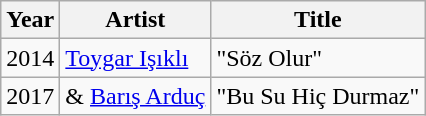<table class="wikitable sortable">
<tr>
<th scope="col">Year</th>
<th scope="col">Artist</th>
<th scope="col">Title</th>
</tr>
<tr>
<td>2014</td>
<td><a href='#'>Toygar Işıklı</a></td>
<td>"Söz Olur"</td>
</tr>
<tr>
<td>2017</td>
<td> & <a href='#'>Barış Arduç</a></td>
<td>"Bu Su Hiç Durmaz"</td>
</tr>
</table>
